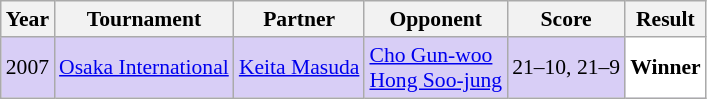<table class="sortable wikitable" style="font-size: 90%;">
<tr>
<th>Year</th>
<th>Tournament</th>
<th>Partner</th>
<th>Opponent</th>
<th>Score</th>
<th>Result</th>
</tr>
<tr style="background:#D8CEF6">
<td align="center">2007</td>
<td align="left"><a href='#'>Osaka International</a></td>
<td align="left"> <a href='#'>Keita Masuda</a></td>
<td align="left"> <a href='#'>Cho Gun-woo</a> <br>  <a href='#'>Hong Soo-jung</a></td>
<td align="left">21–10, 21–9</td>
<td style="text-align:left; background:white"> <strong>Winner</strong></td>
</tr>
</table>
